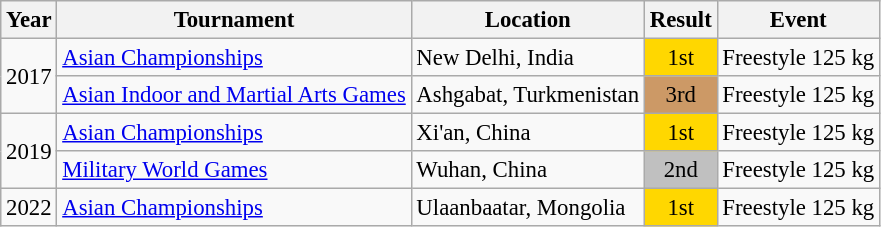<table class="wikitable" style="font-size:95%;">
<tr>
<th>Year</th>
<th>Tournament</th>
<th>Location</th>
<th>Result</th>
<th>Event</th>
</tr>
<tr>
<td rowspan=2>2017</td>
<td><a href='#'>Asian Championships</a></td>
<td>New Delhi, India</td>
<td align="center" bgcolor="gold">1st</td>
<td>Freestyle 125 kg</td>
</tr>
<tr>
<td><a href='#'>Asian Indoor and Martial Arts Games</a></td>
<td>Ashgabat, Turkmenistan</td>
<td align="center" bgcolor="cc9966">3rd</td>
<td>Freestyle 125 kg</td>
</tr>
<tr>
<td rowspan=2>2019</td>
<td><a href='#'>Asian Championships</a></td>
<td>Xi'an, China</td>
<td align="center" bgcolor="gold">1st</td>
<td>Freestyle 125 kg</td>
</tr>
<tr>
<td><a href='#'>Military World Games</a></td>
<td>Wuhan, China</td>
<td align="center" bgcolor="silver">2nd</td>
<td>Freestyle 125 kg</td>
</tr>
<tr>
<td>2022</td>
<td><a href='#'>Asian Championships</a></td>
<td>Ulaanbaatar, Mongolia</td>
<td align="center" bgcolor="gold">1st</td>
<td>Freestyle 125 kg</td>
</tr>
</table>
